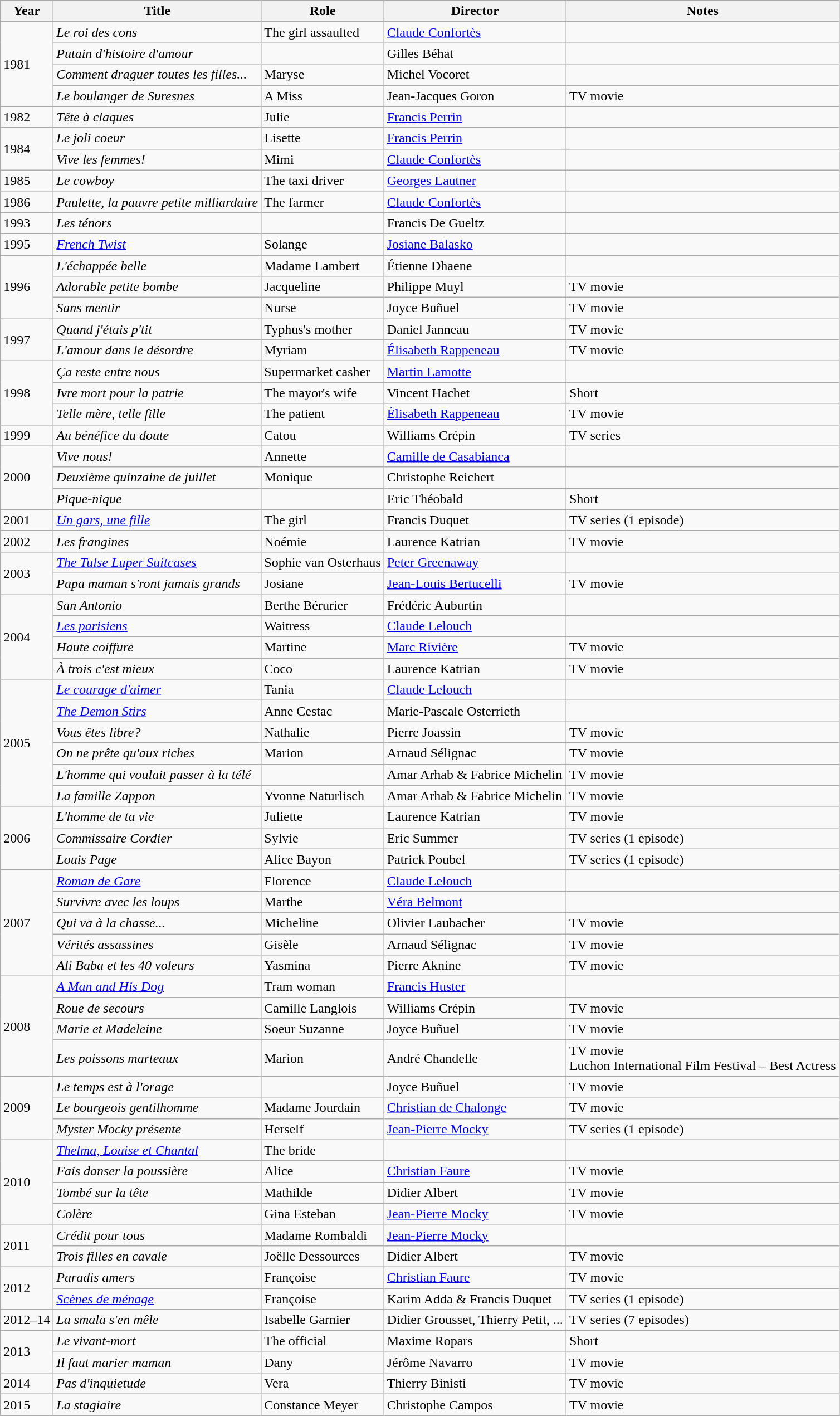<table class="wikitable">
<tr>
<th>Year</th>
<th>Title</th>
<th>Role</th>
<th>Director</th>
<th>Notes</th>
</tr>
<tr>
<td rowspan=4>1981</td>
<td><em>Le roi des cons</em></td>
<td>The girl assaulted</td>
<td><a href='#'>Claude Confortès</a></td>
<td></td>
</tr>
<tr>
<td><em>Putain d'histoire d'amour</em></td>
<td></td>
<td>Gilles Béhat</td>
<td></td>
</tr>
<tr>
<td><em>Comment draguer toutes les filles...</em></td>
<td>Maryse</td>
<td>Michel Vocoret</td>
<td></td>
</tr>
<tr>
<td><em>Le boulanger de Suresnes</em></td>
<td>A Miss</td>
<td>Jean-Jacques Goron</td>
<td>TV movie</td>
</tr>
<tr>
<td>1982</td>
<td><em>Tête à claques</em></td>
<td>Julie</td>
<td><a href='#'>Francis Perrin</a></td>
<td></td>
</tr>
<tr>
<td rowspan=2>1984</td>
<td><em>Le joli coeur</em></td>
<td>Lisette</td>
<td><a href='#'>Francis Perrin</a></td>
<td></td>
</tr>
<tr>
<td><em>Vive les femmes!</em></td>
<td>Mimi</td>
<td><a href='#'>Claude Confortès</a></td>
<td></td>
</tr>
<tr>
<td>1985</td>
<td><em>Le cowboy</em></td>
<td>The taxi driver</td>
<td><a href='#'>Georges Lautner</a></td>
<td></td>
</tr>
<tr>
<td>1986</td>
<td><em>Paulette, la pauvre petite milliardaire</em></td>
<td>The farmer</td>
<td><a href='#'>Claude Confortès</a></td>
<td></td>
</tr>
<tr>
<td>1993</td>
<td><em>Les ténors</em></td>
<td></td>
<td>Francis De Gueltz</td>
<td></td>
</tr>
<tr>
<td>1995</td>
<td><em><a href='#'>French Twist</a></em></td>
<td>Solange</td>
<td><a href='#'>Josiane Balasko</a></td>
<td></td>
</tr>
<tr>
<td rowspan=3>1996</td>
<td><em>L'échappée belle</em></td>
<td>Madame Lambert</td>
<td>Étienne Dhaene</td>
<td></td>
</tr>
<tr>
<td><em>Adorable petite bombe</em></td>
<td>Jacqueline</td>
<td>Philippe Muyl</td>
<td>TV movie</td>
</tr>
<tr>
<td><em>Sans mentir</em></td>
<td>Nurse</td>
<td>Joyce Buñuel</td>
<td>TV movie</td>
</tr>
<tr>
<td rowspan=2>1997</td>
<td><em>Quand j'étais p'tit</em></td>
<td>Typhus's mother</td>
<td>Daniel Janneau</td>
<td>TV movie</td>
</tr>
<tr>
<td><em>L'amour dans le désordre</em></td>
<td>Myriam</td>
<td><a href='#'>Élisabeth Rappeneau</a></td>
<td>TV movie</td>
</tr>
<tr>
<td rowspan=3>1998</td>
<td><em>Ça reste entre nous</em></td>
<td>Supermarket casher</td>
<td><a href='#'>Martin Lamotte</a></td>
<td></td>
</tr>
<tr>
<td><em>Ivre mort pour la patrie</em></td>
<td>The mayor's wife</td>
<td>Vincent Hachet</td>
<td>Short</td>
</tr>
<tr>
<td><em>Telle mère, telle fille</em></td>
<td>The patient</td>
<td><a href='#'>Élisabeth Rappeneau</a></td>
<td>TV movie</td>
</tr>
<tr>
<td>1999</td>
<td><em>Au bénéfice du doute</em></td>
<td>Catou</td>
<td>Williams Crépin</td>
<td>TV series</td>
</tr>
<tr>
<td rowspan=3>2000</td>
<td><em>Vive nous!</em></td>
<td>Annette</td>
<td><a href='#'>Camille de Casabianca</a></td>
<td></td>
</tr>
<tr>
<td><em>Deuxième quinzaine de juillet</em></td>
<td>Monique</td>
<td>Christophe Reichert</td>
<td></td>
</tr>
<tr>
<td><em>Pique-nique</em></td>
<td></td>
<td>Eric Théobald</td>
<td>Short</td>
</tr>
<tr>
<td>2001</td>
<td><em><a href='#'>Un gars, une fille</a></em></td>
<td>The girl</td>
<td>Francis Duquet</td>
<td>TV series (1 episode)</td>
</tr>
<tr>
<td>2002</td>
<td><em>Les frangines</em></td>
<td>Noémie</td>
<td>Laurence Katrian</td>
<td>TV movie</td>
</tr>
<tr>
<td rowspan=2>2003</td>
<td><em><a href='#'>The Tulse Luper Suitcases</a></em></td>
<td>Sophie van Osterhaus</td>
<td><a href='#'>Peter Greenaway</a></td>
<td></td>
</tr>
<tr>
<td><em>Papa maman s'ront jamais grands</em></td>
<td>Josiane</td>
<td><a href='#'>Jean-Louis Bertucelli</a></td>
<td>TV movie</td>
</tr>
<tr>
<td rowspan=4>2004</td>
<td><em>San Antonio</em></td>
<td>Berthe Bérurier</td>
<td>Frédéric Auburtin</td>
<td></td>
</tr>
<tr>
<td><em><a href='#'>Les parisiens</a></em></td>
<td>Waitress</td>
<td><a href='#'>Claude Lelouch</a></td>
<td></td>
</tr>
<tr>
<td><em>Haute coiffure</em></td>
<td>Martine</td>
<td><a href='#'>Marc Rivière</a></td>
<td>TV movie</td>
</tr>
<tr>
<td><em>À trois c'est mieux</em></td>
<td>Coco</td>
<td>Laurence Katrian</td>
<td>TV movie</td>
</tr>
<tr>
<td rowspan=6>2005</td>
<td><em><a href='#'>Le courage d'aimer</a></em></td>
<td>Tania</td>
<td><a href='#'>Claude Lelouch</a></td>
<td></td>
</tr>
<tr>
<td><em><a href='#'>The Demon Stirs</a></em></td>
<td>Anne Cestac</td>
<td>Marie-Pascale Osterrieth</td>
<td></td>
</tr>
<tr>
<td><em>Vous êtes libre?</em></td>
<td>Nathalie</td>
<td>Pierre Joassin</td>
<td>TV movie</td>
</tr>
<tr>
<td><em>On ne prête qu'aux riches</em></td>
<td>Marion</td>
<td>Arnaud Sélignac</td>
<td>TV movie</td>
</tr>
<tr>
<td><em>L'homme qui voulait passer à la télé</em></td>
<td></td>
<td>Amar Arhab & Fabrice Michelin</td>
<td>TV movie</td>
</tr>
<tr>
<td><em>La famille Zappon</em></td>
<td>Yvonne Naturlisch</td>
<td>Amar Arhab & Fabrice Michelin</td>
<td>TV movie</td>
</tr>
<tr>
<td rowspan=3>2006</td>
<td><em>L'homme de ta vie</em></td>
<td>Juliette</td>
<td>Laurence Katrian</td>
<td>TV movie</td>
</tr>
<tr>
<td><em>Commissaire Cordier</em></td>
<td>Sylvie</td>
<td>Eric Summer</td>
<td>TV series (1 episode)</td>
</tr>
<tr>
<td><em>Louis Page</em></td>
<td>Alice Bayon</td>
<td>Patrick Poubel</td>
<td>TV series (1 episode)</td>
</tr>
<tr>
<td rowspan=5>2007</td>
<td><em><a href='#'>Roman de Gare</a></em></td>
<td>Florence</td>
<td><a href='#'>Claude Lelouch</a></td>
<td></td>
</tr>
<tr>
<td><em>Survivre avec les loups</em></td>
<td>Marthe</td>
<td><a href='#'>Véra Belmont</a></td>
<td></td>
</tr>
<tr>
<td><em>Qui va à la chasse...</em></td>
<td>Micheline</td>
<td>Olivier Laubacher</td>
<td>TV movie</td>
</tr>
<tr>
<td><em>Vérités assassines</em></td>
<td>Gisèle</td>
<td>Arnaud Sélignac</td>
<td>TV movie</td>
</tr>
<tr>
<td><em>Ali Baba et les 40 voleurs</em></td>
<td>Yasmina</td>
<td>Pierre Aknine</td>
<td>TV movie</td>
</tr>
<tr>
<td rowspan=4>2008</td>
<td><em><a href='#'>A Man and His Dog</a></em></td>
<td>Tram woman</td>
<td><a href='#'>Francis Huster</a></td>
<td></td>
</tr>
<tr>
<td><em>Roue de secours</em></td>
<td>Camille Langlois</td>
<td>Williams Crépin</td>
<td>TV movie</td>
</tr>
<tr>
<td><em>Marie et Madeleine</em></td>
<td>Soeur Suzanne</td>
<td>Joyce Buñuel</td>
<td>TV movie</td>
</tr>
<tr>
<td><em>Les poissons marteaux</em></td>
<td>Marion</td>
<td>André Chandelle</td>
<td>TV movie<br>Luchon International Film Festival – Best Actress</td>
</tr>
<tr>
<td rowspan=3>2009</td>
<td><em>Le temps est à l'orage</em></td>
<td></td>
<td>Joyce Buñuel</td>
<td>TV movie</td>
</tr>
<tr>
<td><em>Le bourgeois gentilhomme</em></td>
<td>Madame Jourdain</td>
<td><a href='#'>Christian de Chalonge</a></td>
<td>TV movie</td>
</tr>
<tr>
<td><em>Myster Mocky présente</em></td>
<td>Herself</td>
<td><a href='#'>Jean-Pierre Mocky</a></td>
<td>TV series (1 episode)</td>
</tr>
<tr>
<td rowspan=4>2010</td>
<td><em><a href='#'>Thelma, Louise et Chantal</a></em></td>
<td>The bride</td>
<td></td>
<td></td>
</tr>
<tr>
<td><em>Fais danser la poussière</em></td>
<td>Alice</td>
<td><a href='#'>Christian Faure</a></td>
<td>TV movie</td>
</tr>
<tr>
<td><em>Tombé sur la tête</em></td>
<td>Mathilde</td>
<td>Didier Albert</td>
<td>TV movie</td>
</tr>
<tr>
<td><em>Colère</em></td>
<td>Gina Esteban</td>
<td><a href='#'>Jean-Pierre Mocky</a></td>
<td>TV movie</td>
</tr>
<tr>
<td rowspan=2>2011</td>
<td><em>Crédit pour tous</em></td>
<td>Madame Rombaldi</td>
<td><a href='#'>Jean-Pierre Mocky</a></td>
<td></td>
</tr>
<tr>
<td><em>Trois filles en cavale</em></td>
<td>Joëlle Dessources</td>
<td>Didier Albert</td>
<td>TV movie</td>
</tr>
<tr>
<td rowspan=2>2012</td>
<td><em>Paradis amers</em></td>
<td>Françoise</td>
<td><a href='#'>Christian Faure</a></td>
<td>TV movie</td>
</tr>
<tr>
<td><em><a href='#'>Scènes de ménage</a></em></td>
<td>Françoise</td>
<td>Karim Adda & Francis Duquet</td>
<td>TV series (1 episode)</td>
</tr>
<tr>
<td>2012–14</td>
<td><em>La smala s'en mêle</em></td>
<td>Isabelle Garnier</td>
<td>Didier Grousset, Thierry Petit, ...</td>
<td>TV series (7 episodes)</td>
</tr>
<tr>
<td rowspan=2>2013</td>
<td><em>Le vivant-mort</em></td>
<td>The official</td>
<td>Maxime Ropars</td>
<td>Short</td>
</tr>
<tr>
<td><em>Il faut marier maman</em></td>
<td>Dany</td>
<td>Jérôme Navarro</td>
<td>TV movie</td>
</tr>
<tr>
<td>2014</td>
<td><em>Pas d'inquietude</em></td>
<td>Vera</td>
<td>Thierry Binisti</td>
<td>TV movie</td>
</tr>
<tr>
<td>2015</td>
<td><em>La stagiaire</em></td>
<td>Constance Meyer</td>
<td>Christophe Campos</td>
<td>TV movie</td>
</tr>
<tr>
</tr>
</table>
